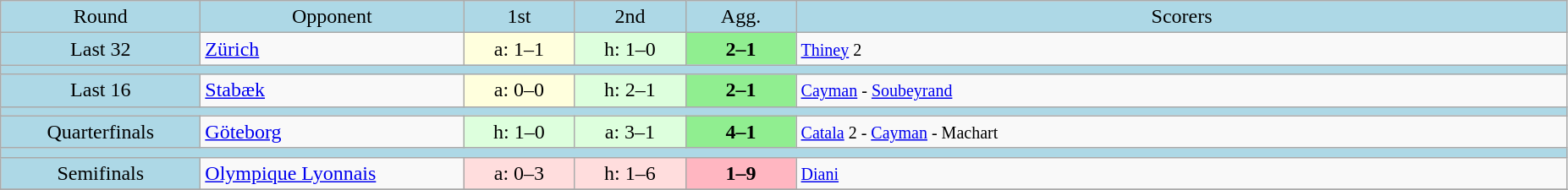<table class="wikitable" style="text-align:center">
<tr bgcolor=lightblue>
<td width=150px>Round</td>
<td width=200px>Opponent</td>
<td width=80px>1st</td>
<td width=80px>2nd</td>
<td width=80px>Agg.</td>
<td width=600px>Scorers</td>
</tr>
<tr>
<td bgcolor=lightblue>Last 32</td>
<td align=left> <a href='#'>Zürich</a></td>
<td bgcolor="#ffffdd">a: 1–1</td>
<td bgcolor="#ddffdd">h: 1–0</td>
<td bgcolor=lightgreen><strong>2–1</strong></td>
<td align=left><small><a href='#'>Thiney</a> 2</small></td>
</tr>
<tr bgcolor=lightblue>
<td colspan=6></td>
</tr>
<tr>
<td bgcolor=lightblue>Last 16</td>
<td align=left> <a href='#'>Stabæk</a></td>
<td bgcolor="#ffffdd">a: 0–0</td>
<td bgcolor="#ddffdd">h: 2–1</td>
<td bgcolor=lightgreen><strong>2–1</strong></td>
<td align=left><small><a href='#'>Cayman</a> - <a href='#'>Soubeyrand</a></small></td>
</tr>
<tr bgcolor=lightblue>
<td colspan=6></td>
</tr>
<tr>
<td bgcolor=lightblue>Quarterfinals</td>
<td align=left> <a href='#'>Göteborg</a></td>
<td bgcolor="#ddffdd">h: 1–0</td>
<td bgcolor="#ddffdd">a: 3–1</td>
<td bgcolor=lightgreen><strong>4–1</strong></td>
<td align=left><small><a href='#'>Catala</a> 2 - <a href='#'>Cayman</a> - Machart</small></td>
</tr>
<tr bgcolor=lightblue>
<td colspan=6></td>
</tr>
<tr>
<td bgcolor=lightblue>Semifinals</td>
<td align=left> <a href='#'>Olympique Lyonnais</a></td>
<td bgcolor="#ffdddd">a: 0–3</td>
<td bgcolor="#ffdddd">h: 1–6</td>
<td bgcolor=lightpink><strong>1–9</strong></td>
<td align=left><small><a href='#'>Diani</a></small></td>
</tr>
<tr>
</tr>
</table>
